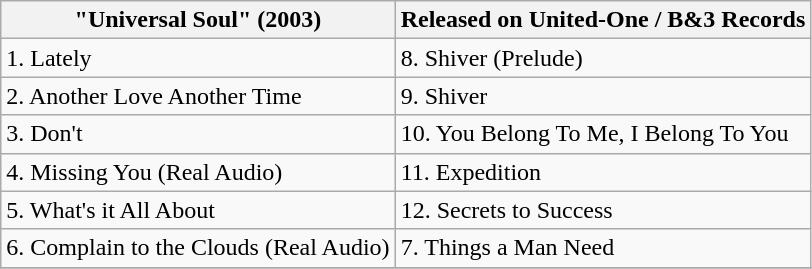<table class="wikitable" border="1">
<tr>
<th>"Universal Soul" (2003)</th>
<th>Released on United-One / B&3 Records</th>
</tr>
<tr>
<td>1. Lately</td>
<td>8. Shiver (Prelude)</td>
</tr>
<tr>
<td>2. Another Love Another Time</td>
<td>9. Shiver</td>
</tr>
<tr>
<td>3. Don't</td>
<td>10. You Belong To Me, I Belong To You</td>
</tr>
<tr>
<td>4. Missing You (Real Audio)</td>
<td>11. Expedition</td>
</tr>
<tr>
<td>5. What's it All About</td>
<td>12. Secrets to Success</td>
</tr>
<tr>
<td>6. Complain to the Clouds (Real Audio)</td>
<td>7. Things a Man Need</td>
</tr>
<tr>
</tr>
</table>
